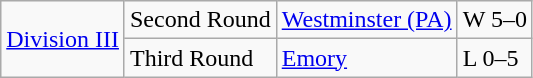<table class="wikitable">
<tr>
<td rowspan="5"><a href='#'>Division III</a></td>
<td>Second Round</td>
<td><a href='#'>Westminster (PA)</a></td>
<td>W 5–0</td>
</tr>
<tr>
<td>Third Round</td>
<td><a href='#'>Emory</a></td>
<td>L 0–5</td>
</tr>
</table>
